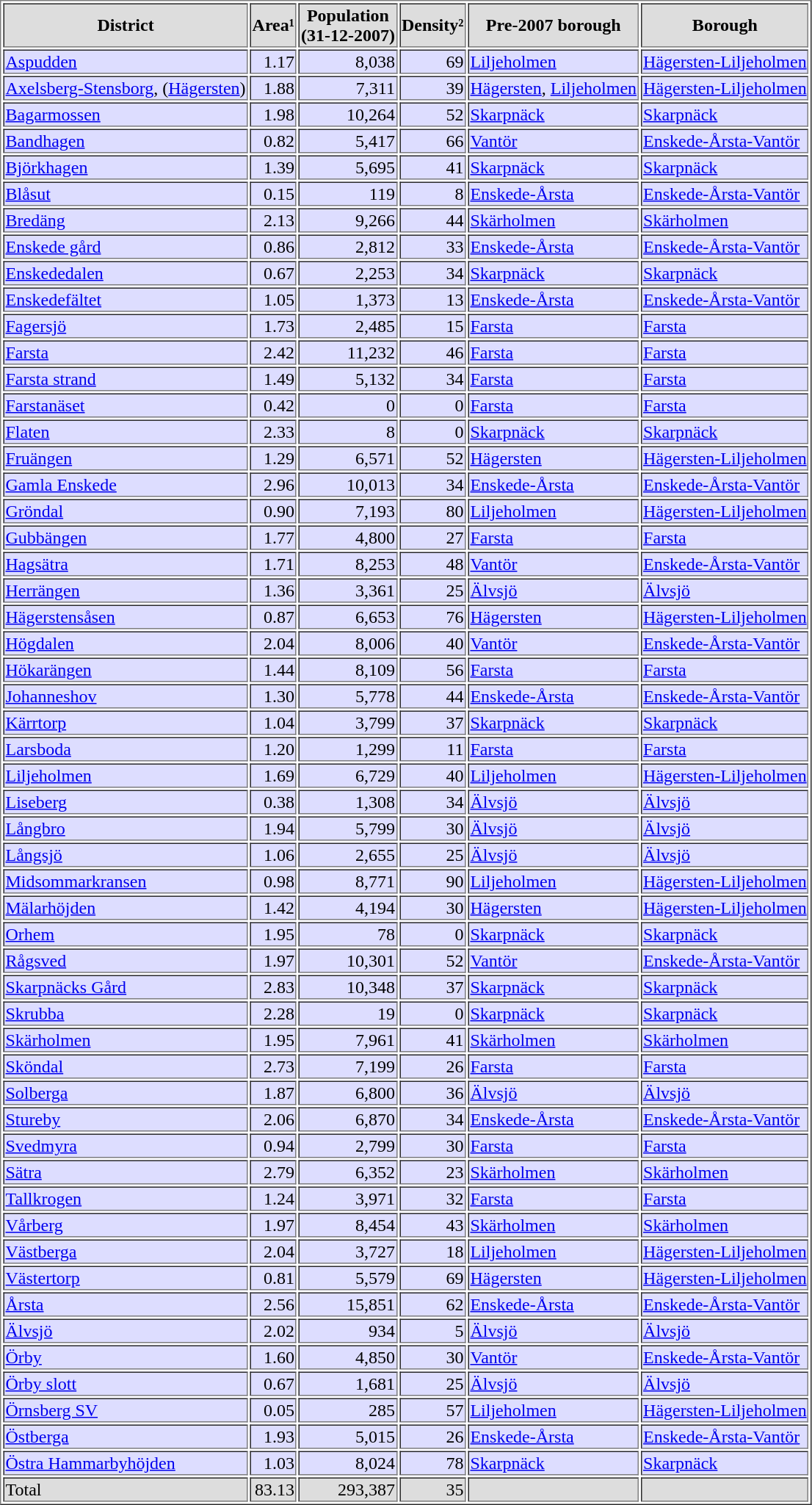<table border>
<tr bgcolor=#dddddd>
<th>District</th>
<th>Area¹</th>
<th>Population<br>(31-12-2007)</th>
<th>Density²</th>
<th>Pre-2007 borough</th>
<th>Borough</th>
</tr>
<tr align=right bgcolor=#ddddff>
<td align=left><a href='#'>Aspudden</a></td>
<td>1.17</td>
<td>8,038</td>
<td>69</td>
<td align=left><a href='#'>Liljeholmen</a></td>
<td align=left><a href='#'>Hägersten-Liljeholmen</a></td>
</tr>
<tr align=right bgcolor=#ddddff>
<td align=left><a href='#'>Axelsberg-Stensborg</a>, (<a href='#'>Hägersten</a>)</td>
<td>1.88</td>
<td>7,311</td>
<td>39</td>
<td align=left><a href='#'>Hägersten</a>, <a href='#'>Liljeholmen</a></td>
<td align=left><a href='#'>Hägersten-Liljeholmen</a></td>
</tr>
<tr align=right bgcolor=#ddddff>
<td align=left><a href='#'>Bagarmossen</a></td>
<td>1.98</td>
<td>10,264</td>
<td>52</td>
<td align=left><a href='#'>Skarpnäck</a></td>
<td align=left><a href='#'>Skarpnäck</a></td>
</tr>
<tr align=right bgcolor=#ddddff>
<td align=left><a href='#'>Bandhagen</a></td>
<td>0.82</td>
<td>5,417</td>
<td>66</td>
<td align=left><a href='#'>Vantör</a></td>
<td align=left><a href='#'>Enskede-Årsta-Vantör</a></td>
</tr>
<tr align=right bgcolor=#ddddff>
<td align=left><a href='#'>Björkhagen</a></td>
<td>1.39</td>
<td>5,695</td>
<td>41</td>
<td align=left><a href='#'>Skarpnäck</a></td>
<td align=left><a href='#'>Skarpnäck</a></td>
</tr>
<tr align=right bgcolor=#ddddff>
<td align=left><a href='#'>Blåsut</a></td>
<td>0.15</td>
<td>119</td>
<td>8</td>
<td align=left><a href='#'>Enskede-Årsta</a></td>
<td align=left><a href='#'>Enskede-Årsta-Vantör</a></td>
</tr>
<tr align=right bgcolor=#ddddff>
<td align=left><a href='#'>Bredäng</a></td>
<td>2.13</td>
<td>9,266</td>
<td>44</td>
<td align=left><a href='#'>Skärholmen</a></td>
<td align=left><a href='#'>Skärholmen</a></td>
</tr>
<tr align=right bgcolor=#ddddff>
<td align=left><a href='#'>Enskede gård</a></td>
<td>0.86</td>
<td>2,812</td>
<td>33</td>
<td align=left><a href='#'>Enskede-Årsta</a></td>
<td align=left><a href='#'>Enskede-Årsta-Vantör</a></td>
</tr>
<tr align=right bgcolor=#ddddff>
<td align=left><a href='#'>Enskededalen</a></td>
<td>0.67</td>
<td>2,253</td>
<td>34</td>
<td align=left><a href='#'>Skarpnäck</a></td>
<td align=left><a href='#'>Skarpnäck</a></td>
</tr>
<tr align=right bgcolor=#ddddff>
<td align=left><a href='#'>Enskedefältet</a></td>
<td>1.05</td>
<td>1,373</td>
<td>13</td>
<td align=left><a href='#'>Enskede-Årsta</a></td>
<td align=left><a href='#'>Enskede-Årsta-Vantör</a></td>
</tr>
<tr align=right bgcolor=#ddddff>
<td align=left><a href='#'>Fagersjö</a></td>
<td>1.73</td>
<td>2,485</td>
<td>15</td>
<td align=left><a href='#'>Farsta</a></td>
<td align=left><a href='#'>Farsta</a></td>
</tr>
<tr align=right bgcolor=#ddddff>
<td align=left><a href='#'>Farsta</a></td>
<td>2.42</td>
<td>11,232</td>
<td>46</td>
<td align=left><a href='#'>Farsta</a></td>
<td align=left><a href='#'>Farsta</a></td>
</tr>
<tr align=right bgcolor=#ddddff>
<td align=left><a href='#'>Farsta strand</a></td>
<td>1.49</td>
<td>5,132</td>
<td>34</td>
<td align=left><a href='#'>Farsta</a></td>
<td align=left><a href='#'>Farsta</a></td>
</tr>
<tr align=right bgcolor=#ddddff>
<td align=left><a href='#'>Farstanäset</a></td>
<td>0.42</td>
<td>0</td>
<td>0</td>
<td align=left><a href='#'>Farsta</a></td>
<td align=left><a href='#'>Farsta</a></td>
</tr>
<tr align=right bgcolor=#ddddff>
<td align=left><a href='#'>Flaten</a></td>
<td>2.33</td>
<td>8</td>
<td>0</td>
<td align=left><a href='#'>Skarpnäck</a></td>
<td align=left><a href='#'>Skarpnäck</a></td>
</tr>
<tr align=right bgcolor=#ddddff>
<td align=left><a href='#'>Fruängen</a></td>
<td>1.29</td>
<td>6,571</td>
<td>52</td>
<td align=left><a href='#'>Hägersten</a></td>
<td align=left><a href='#'>Hägersten-Liljeholmen</a></td>
</tr>
<tr align=right bgcolor=#ddddff>
<td align=left><a href='#'>Gamla Enskede</a></td>
<td>2.96</td>
<td>10,013</td>
<td>34</td>
<td align=left><a href='#'>Enskede-Årsta</a></td>
<td align=left><a href='#'>Enskede-Årsta-Vantör</a></td>
</tr>
<tr align=right bgcolor=#ddddff>
<td align=left><a href='#'>Gröndal</a></td>
<td>0.90</td>
<td>7,193</td>
<td>80</td>
<td align=left><a href='#'>Liljeholmen</a></td>
<td align=left><a href='#'>Hägersten-Liljeholmen</a></td>
</tr>
<tr align=right bgcolor=#ddddff>
<td align=left><a href='#'>Gubbängen</a></td>
<td>1.77</td>
<td>4,800</td>
<td>27</td>
<td align=left><a href='#'>Farsta</a></td>
<td align=left><a href='#'>Farsta</a></td>
</tr>
<tr align=right bgcolor=#ddddff>
<td align=left><a href='#'>Hagsätra</a></td>
<td>1.71</td>
<td>8,253</td>
<td>48</td>
<td align=left><a href='#'>Vantör</a></td>
<td align=left><a href='#'>Enskede-Årsta-Vantör</a></td>
</tr>
<tr align=right bgcolor=#ddddff>
<td align=left><a href='#'>Herrängen</a></td>
<td>1.36</td>
<td>3,361</td>
<td>25</td>
<td align=left><a href='#'>Älvsjö</a></td>
<td align=left><a href='#'>Älvsjö</a></td>
</tr>
<tr align=right bgcolor=#ddddff>
<td align=left><a href='#'>Hägerstensåsen</a></td>
<td>0.87</td>
<td>6,653</td>
<td>76</td>
<td align=left><a href='#'>Hägersten</a></td>
<td align=left><a href='#'>Hägersten-Liljeholmen</a></td>
</tr>
<tr align=right bgcolor=#ddddff>
<td align=left><a href='#'>Högdalen</a></td>
<td>2.04</td>
<td>8,006</td>
<td>40</td>
<td align=left><a href='#'>Vantör</a></td>
<td align=left><a href='#'>Enskede-Årsta-Vantör</a></td>
</tr>
<tr align=right bgcolor=#ddddff>
<td align=left><a href='#'>Hökarängen</a></td>
<td>1.44</td>
<td>8,109</td>
<td>56</td>
<td align=left><a href='#'>Farsta</a></td>
<td align=left><a href='#'>Farsta</a></td>
</tr>
<tr align=right bgcolor=#ddddff>
<td align=left><a href='#'>Johanneshov</a></td>
<td>1.30</td>
<td>5,778</td>
<td>44</td>
<td align=left><a href='#'>Enskede-Årsta</a></td>
<td align=left><a href='#'>Enskede-Årsta-Vantör</a></td>
</tr>
<tr align=right bgcolor=#ddddff>
<td align=left><a href='#'>Kärrtorp</a></td>
<td>1.04</td>
<td>3,799</td>
<td>37</td>
<td align=left><a href='#'>Skarpnäck</a></td>
<td align=left><a href='#'>Skarpnäck</a></td>
</tr>
<tr align=right bgcolor=#ddddff>
<td align=left><a href='#'>Larsboda</a></td>
<td>1.20</td>
<td>1,299</td>
<td>11</td>
<td align=left><a href='#'>Farsta</a></td>
<td align=left><a href='#'>Farsta</a></td>
</tr>
<tr align=right bgcolor=#ddddff>
<td align=left><a href='#'>Liljeholmen</a></td>
<td>1.69</td>
<td>6,729</td>
<td>40</td>
<td align=left><a href='#'>Liljeholmen</a></td>
<td align=left><a href='#'>Hägersten-Liljeholmen</a></td>
</tr>
<tr align=right bgcolor=#ddddff>
<td align=left><a href='#'>Liseberg</a></td>
<td>0.38</td>
<td>1,308</td>
<td>34</td>
<td align=left><a href='#'>Älvsjö</a></td>
<td align=left><a href='#'>Älvsjö</a></td>
</tr>
<tr align=right bgcolor=#ddddff>
<td align=left><a href='#'>Långbro</a></td>
<td>1.94</td>
<td>5,799</td>
<td>30</td>
<td align=left><a href='#'>Älvsjö</a></td>
<td align=left><a href='#'>Älvsjö</a></td>
</tr>
<tr align=right bgcolor=#ddddff>
<td align=left><a href='#'>Långsjö</a></td>
<td>1.06</td>
<td>2,655</td>
<td>25</td>
<td align=left><a href='#'>Älvsjö</a></td>
<td align=left><a href='#'>Älvsjö</a></td>
</tr>
<tr align=right bgcolor=#ddddff>
<td align=left><a href='#'>Midsommarkransen</a></td>
<td>0.98</td>
<td>8,771</td>
<td>90</td>
<td align=left><a href='#'>Liljeholmen</a></td>
<td align=left><a href='#'>Hägersten-Liljeholmen</a></td>
</tr>
<tr align=right bgcolor=#ddddff>
<td align=left><a href='#'>Mälarhöjden</a></td>
<td>1.42</td>
<td>4,194</td>
<td>30</td>
<td align=left><a href='#'>Hägersten</a></td>
<td align=left><a href='#'>Hägersten-Liljeholmen</a></td>
</tr>
<tr align=right bgcolor=#ddddff>
<td align=left><a href='#'>Orhem</a></td>
<td>1.95</td>
<td>78</td>
<td>0</td>
<td align=left><a href='#'>Skarpnäck</a></td>
<td align=left><a href='#'>Skarpnäck</a></td>
</tr>
<tr align=right bgcolor=#ddddff>
<td align=left><a href='#'>Rågsved</a></td>
<td>1.97</td>
<td>10,301</td>
<td>52</td>
<td align=left><a href='#'>Vantör</a></td>
<td align=left><a href='#'>Enskede-Årsta-Vantör</a></td>
</tr>
<tr align=right bgcolor=#ddddff>
<td align=left><a href='#'>Skarpnäcks Gård</a></td>
<td>2.83</td>
<td>10,348</td>
<td>37</td>
<td align=left><a href='#'>Skarpnäck</a></td>
<td align=left><a href='#'>Skarpnäck</a></td>
</tr>
<tr align=right bgcolor=#ddddff>
<td align=left><a href='#'>Skrubba</a></td>
<td>2.28</td>
<td>19</td>
<td>0</td>
<td align=left><a href='#'>Skarpnäck</a></td>
<td align=left><a href='#'>Skarpnäck</a></td>
</tr>
<tr align=right bgcolor=#ddddff>
<td align=left><a href='#'>Skärholmen</a></td>
<td>1.95</td>
<td>7,961</td>
<td>41</td>
<td align=left><a href='#'>Skärholmen</a></td>
<td align=left><a href='#'>Skärholmen</a></td>
</tr>
<tr align=right bgcolor=#ddddff>
<td align=left><a href='#'>Sköndal</a></td>
<td>2.73</td>
<td>7,199</td>
<td>26</td>
<td align=left><a href='#'>Farsta</a></td>
<td align=left><a href='#'>Farsta</a></td>
</tr>
<tr align=right bgcolor=#ddddff>
<td align=left><a href='#'>Solberga</a></td>
<td>1.87</td>
<td>6,800</td>
<td>36</td>
<td align=left><a href='#'>Älvsjö</a></td>
<td align=left><a href='#'>Älvsjö</a></td>
</tr>
<tr align=right bgcolor=#ddddff>
<td align=left><a href='#'>Stureby</a></td>
<td>2.06</td>
<td>6,870</td>
<td>34</td>
<td align=left><a href='#'>Enskede-Årsta</a></td>
<td align=left><a href='#'>Enskede-Årsta-Vantör</a></td>
</tr>
<tr align=right bgcolor=#ddddff>
<td align=left><a href='#'>Svedmyra</a></td>
<td>0.94</td>
<td>2,799</td>
<td>30</td>
<td align=left><a href='#'>Farsta</a></td>
<td align=left><a href='#'>Farsta</a></td>
</tr>
<tr align=right bgcolor=#ddddff>
<td align=left><a href='#'>Sätra</a></td>
<td>2.79</td>
<td>6,352</td>
<td>23</td>
<td align=left><a href='#'>Skärholmen</a></td>
<td align=left><a href='#'>Skärholmen</a></td>
</tr>
<tr align=right bgcolor=#ddddff>
<td align=left><a href='#'>Tallkrogen</a></td>
<td>1.24</td>
<td>3,971</td>
<td>32</td>
<td align=left><a href='#'>Farsta</a></td>
<td align=left><a href='#'>Farsta</a></td>
</tr>
<tr align=right bgcolor=#ddddff>
<td align=left><a href='#'>Vårberg</a></td>
<td>1.97</td>
<td>8,454</td>
<td>43</td>
<td align=left><a href='#'>Skärholmen</a></td>
<td align=left><a href='#'>Skärholmen</a></td>
</tr>
<tr align=right bgcolor=#ddddff>
<td align=left><a href='#'>Västberga</a></td>
<td>2.04</td>
<td>3,727</td>
<td>18</td>
<td align=left><a href='#'>Liljeholmen</a></td>
<td align=left><a href='#'>Hägersten-Liljeholmen</a></td>
</tr>
<tr align=right bgcolor=#ddddff>
<td align=left><a href='#'>Västertorp</a></td>
<td>0.81</td>
<td>5,579</td>
<td>69</td>
<td align=left><a href='#'>Hägersten</a></td>
<td align=left><a href='#'>Hägersten-Liljeholmen</a></td>
</tr>
<tr align=right bgcolor=#ddddff>
<td align=left><a href='#'>Årsta</a></td>
<td>2.56</td>
<td>15,851</td>
<td>62</td>
<td align=left><a href='#'>Enskede-Årsta</a></td>
<td align=left><a href='#'>Enskede-Årsta-Vantör</a></td>
</tr>
<tr align=right bgcolor=#ddddff>
<td align=left><a href='#'>Älvsjö</a></td>
<td>2.02</td>
<td>934</td>
<td>5</td>
<td align=left><a href='#'>Älvsjö</a></td>
<td align=left><a href='#'>Älvsjö</a></td>
</tr>
<tr align=right bgcolor=#ddddff>
<td align=left><a href='#'>Örby</a></td>
<td>1.60</td>
<td>4,850</td>
<td>30</td>
<td align=left><a href='#'>Vantör</a></td>
<td align=left><a href='#'>Enskede-Årsta-Vantör</a></td>
</tr>
<tr align=right bgcolor=#ddddff>
<td align=left><a href='#'>Örby slott</a></td>
<td>0.67</td>
<td>1,681</td>
<td>25</td>
<td align=left><a href='#'>Älvsjö</a></td>
<td align=left><a href='#'>Älvsjö</a></td>
</tr>
<tr align=right bgcolor=#ddddff>
<td align=left><a href='#'>Örnsberg SV</a></td>
<td>0.05</td>
<td>285</td>
<td>57</td>
<td align=left><a href='#'>Liljeholmen</a></td>
<td align=left><a href='#'>Hägersten-Liljeholmen</a></td>
</tr>
<tr align=right bgcolor=#ddddff>
<td align=left><a href='#'>Östberga</a></td>
<td>1.93</td>
<td>5,015</td>
<td>26</td>
<td align=left><a href='#'>Enskede-Årsta</a></td>
<td align=left><a href='#'>Enskede-Årsta-Vantör</a></td>
</tr>
<tr align=right bgcolor=#ddddff>
<td align=left><a href='#'>Östra Hammarbyhöjden</a></td>
<td>1.03</td>
<td>8,024</td>
<td>78</td>
<td align=left><a href='#'>Skarpnäck</a></td>
<td align=left><a href='#'>Skarpnäck</a></td>
</tr>
<tr align=right bgcolor=#dddddd>
<td align=left>Total</td>
<td>83.13</td>
<td>293,387</td>
<td>35</td>
<td align=left></td>
<td></td>
</tr>
</table>
